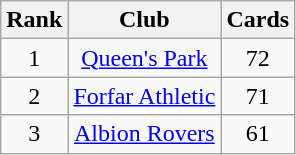<table class="wikitable" style="text-align:center">
<tr>
<th>Rank</th>
<th>Club</th>
<th>Cards</th>
</tr>
<tr>
<td>1</td>
<td><a href='#'>Queen's Park</a></td>
<td>72</td>
</tr>
<tr>
<td>2</td>
<td><a href='#'>Forfar Athletic</a></td>
<td>71</td>
</tr>
<tr>
<td>3</td>
<td><a href='#'>Albion Rovers</a></td>
<td>61</td>
</tr>
</table>
